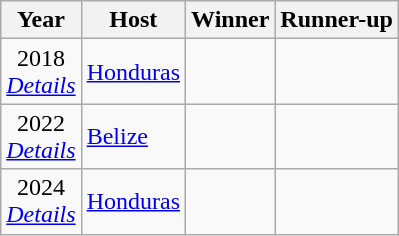<table class="wikitable">
<tr>
<th>Year</th>
<th>Host</th>
<th>Winner</th>
<th>Runner-up</th>
</tr>
<tr>
<td align=center>2018<br><a href='#'><em>Details</em></a></td>
<td> <a href='#'>Honduras</a></td>
<td></td>
<td></td>
</tr>
<tr>
<td align=center>2022<br><a href='#'><em>Details</em></a></td>
<td> <a href='#'>Belize</a></td>
<td></td>
<td></td>
</tr>
<tr>
<td align=center>2024<br><a href='#'><em>Details</em></a></td>
<td> <a href='#'>Honduras</a></td>
<td></td>
<td></td>
</tr>
</table>
